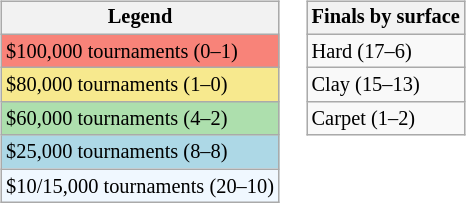<table>
<tr valign=top>
<td><br><table class=wikitable style=font-size:85%>
<tr>
<th>Legend</th>
</tr>
<tr style="background:#f88379;">
<td>$100,000 tournaments (0–1)</td>
</tr>
<tr style="background:#f7e98e;">
<td>$80,000 tournaments (1–0)</td>
</tr>
<tr style="background:#addfad;">
<td>$60,000 tournaments (4–2)</td>
</tr>
<tr style="background:lightblue;">
<td>$25,000 tournaments (8–8)</td>
</tr>
<tr style="background:#f0f8ff;">
<td>$10/15,000 tournaments (20–10)</td>
</tr>
</table>
</td>
<td><br><table class=wikitable style=font-size:85%>
<tr>
<th>Finals by surface</th>
</tr>
<tr>
<td>Hard (17–6)</td>
</tr>
<tr>
<td>Clay (15–13)</td>
</tr>
<tr>
<td>Carpet (1–2)</td>
</tr>
</table>
</td>
</tr>
</table>
